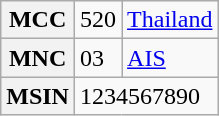<table class="wikitable">
<tr>
<th>MCC</th>
<td>520</td>
<td><a href='#'>Thailand</a></td>
</tr>
<tr>
<th>MNC</th>
<td>03</td>
<td><a href='#'>AIS</a> </td>
</tr>
<tr>
<th>MSIN</th>
<td colspan=2>1234567890</td>
</tr>
</table>
